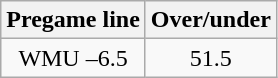<table class="wikitable">
<tr align="center">
<th style=>Pregame line</th>
<th style=>Over/under</th>
</tr>
<tr align="center">
<td>WMU –6.5</td>
<td>51.5</td>
</tr>
</table>
